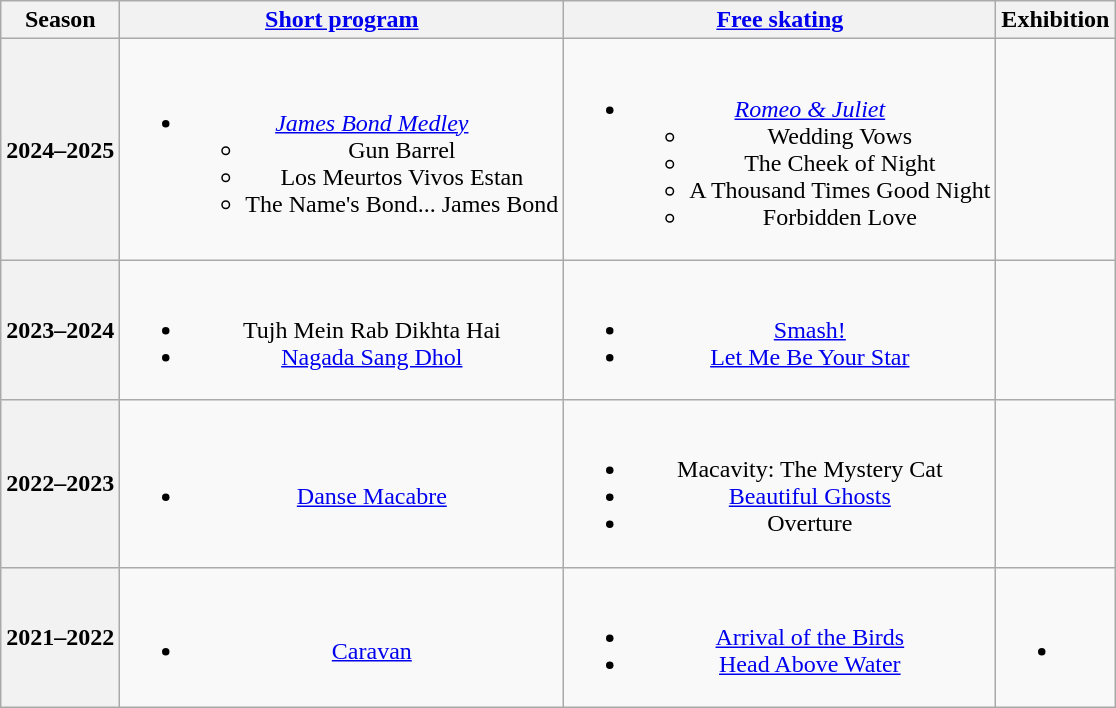<table class=wikitable style=text-align:center>
<tr>
<th>Season</th>
<th><a href='#'>Short program</a></th>
<th><a href='#'>Free skating</a></th>
<th>Exhibition</th>
</tr>
<tr>
<th>2024–2025 <br> </th>
<td><br><ul><li><em><a href='#'>James Bond Medley</a></em><ul><li>Gun Barrel <br> </li><li>Los Meurtos Vivos Estan <br> </li><li>The Name's Bond... James Bond <br> </li></ul></li></ul></td>
<td><br><ul><li><em><a href='#'>Romeo & Juliet</a></em><ul><li>Wedding Vows</li><li>The Cheek of Night</li><li>A Thousand Times Good Night</li><li>Forbidden Love <br> </li></ul></li></ul></td>
<td></td>
</tr>
<tr>
<th>2023–2024 <br> </th>
<td><br><ul><li>Tujh Mein Rab Dikhta Hai <br> </li><li><a href='#'>Nagada Sang Dhol</a> <br> </li></ul></td>
<td><br><ul><li><a href='#'>Smash!</a></li><li><a href='#'>Let Me Be Your Star</a> <br> </li></ul></td>
<td></td>
</tr>
<tr>
<th>2022–2023 <br> </th>
<td><br><ul><li><a href='#'>Danse Macabre</a> <br> </li></ul></td>
<td><br><ul><li>Macavity: The Mystery Cat <br> </li><li><a href='#'>Beautiful Ghosts</a> <br> </li><li>Overture <br> </li></ul></td>
<td></td>
</tr>
<tr>
<th>2021–2022</th>
<td><br><ul><li><a href='#'>Caravan</a> <br> </li></ul></td>
<td><br><ul><li><a href='#'>Arrival of the Birds</a> <br> </li><li><a href='#'>Head Above Water</a> <br> </li></ul></td>
<td><br><ul><li></li></ul></td>
</tr>
</table>
